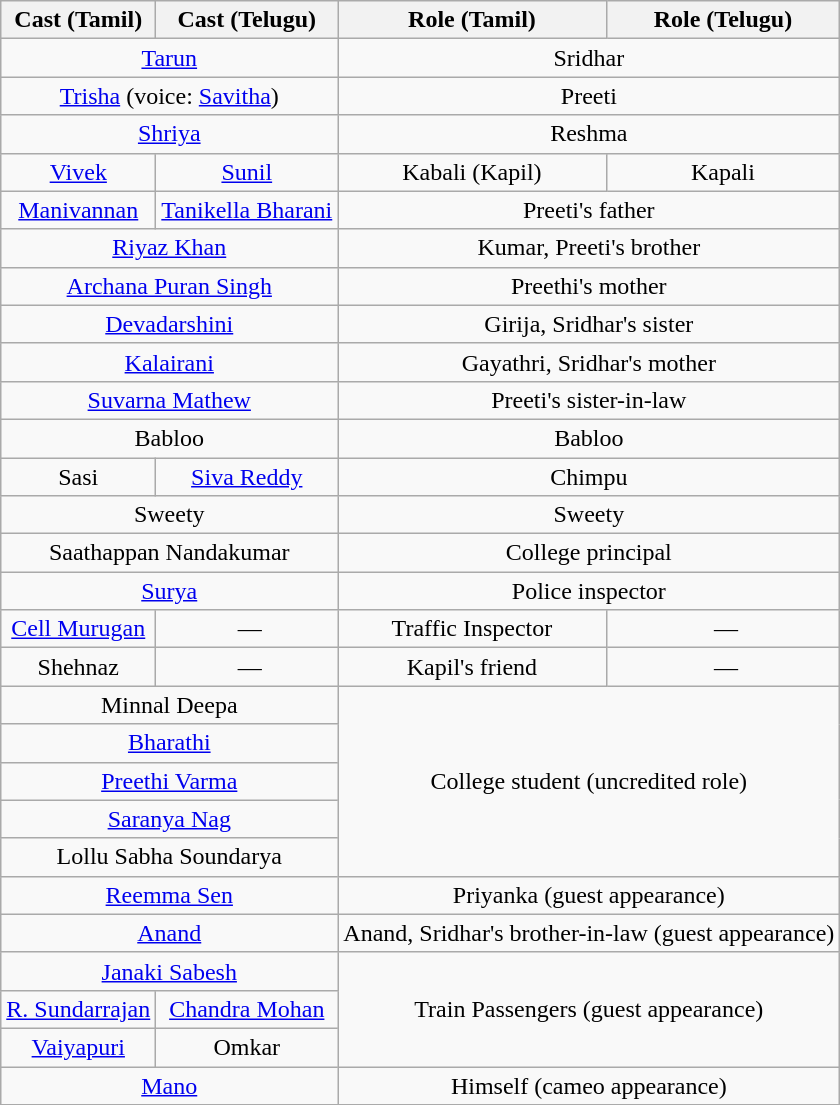<table class="wikitable">
<tr>
<th>Cast (Tamil)</th>
<th>Cast (Telugu)</th>
<th>Role (Tamil)</th>
<th>Role (Telugu)</th>
</tr>
<tr>
<td colspan="2"style="text-align:center;"><a href='#'>Tarun</a></td>
<td colspan="2" style="text-align:center;">Sridhar</td>
</tr>
<tr>
<td colspan="2" style="text-align:center;"><a href='#'>Trisha</a> (voice: <a href='#'>Savitha</a>)</td>
<td colspan="2" style="text-align:center;">Preeti</td>
</tr>
<tr>
<td colspan="2" style="text-align:center;"><a href='#'>Shriya</a></td>
<td colspan="2" style="text-align:center;">Reshma</td>
</tr>
<tr>
<td style="text-align:center;"><a href='#'>Vivek</a></td>
<td style="text-align:center;"><a href='#'>Sunil</a></td>
<td style="text-align:center;">Kabali (Kapil)</td>
<td style="text-align:center;">Kapali</td>
</tr>
<tr>
<td style="text-align:center;"><a href='#'>Manivannan</a></td>
<td style="text-align:center;"><a href='#'>Tanikella Bharani</a></td>
<td colspan="2" style="text-align:center;">Preeti's father</td>
</tr>
<tr>
<td colspan="2" style="text-align:center;"><a href='#'>Riyaz Khan</a></td>
<td colspan="2" style="text-align:center;">Kumar, Preeti's brother</td>
</tr>
<tr>
<td colspan="2" style="text-align:center;"><a href='#'>Archana Puran Singh</a></td>
<td colspan="2" style="text-align:center;">Preethi's mother</td>
</tr>
<tr>
<td colspan="2" style="text-align:center;"><a href='#'>Devadarshini</a></td>
<td colspan="2" style="text-align:center;">Girija, Sridhar's sister</td>
</tr>
<tr>
<td colspan="2" style="text-align:center;"><a href='#'>Kalairani</a></td>
<td colspan="2" style="text-align:center;">Gayathri, Sridhar's mother</td>
</tr>
<tr>
<td colspan="2" style="text-align:center;"><a href='#'>Suvarna Mathew</a></td>
<td colspan="2" style="text-align:center;">Preeti's sister-in-law</td>
</tr>
<tr>
<td colspan="2" style="text-align:center;">Babloo</td>
<td colspan="2" style="text-align:center;">Babloo</td>
</tr>
<tr>
<td style="text-align:center;">Sasi</td>
<td style="text-align:center;"><a href='#'>Siva Reddy</a></td>
<td colspan="2" style="text-align:center;">Chimpu</td>
</tr>
<tr>
<td colspan="2" style="text-align:center;">Sweety</td>
<td colspan="2" style="text-align:center;">Sweety</td>
</tr>
<tr>
<td colspan="2" style="text-align:center;">Saathappan Nandakumar</td>
<td colspan="2" style="text-align:center;">College principal</td>
</tr>
<tr>
<td colspan="2" style="text-align:center;"><a href='#'>Surya</a></td>
<td colspan="2" style="text-align:center;">Police inspector</td>
</tr>
<tr>
<td style="text-align:center;"><a href='#'>Cell Murugan</a></td>
<td style="text-align:center;"> —</td>
<td style="text-align:center;">Traffic Inspector</td>
<td style="text-align:center;"> —</td>
</tr>
<tr>
<td style="text-align:center;">Shehnaz</td>
<td style="text-align:center;"> —</td>
<td style="text-align:center;">Kapil's friend</td>
<td style="text-align:center;"> —</td>
</tr>
<tr>
<td colspan="2" style="text-align:center;">Minnal Deepa</td>
<td colspan="2" rowspan="5" style="text-align:center;">College student (uncredited role)</td>
</tr>
<tr>
<td colspan="2" style="text-align:center;"><a href='#'>Bharathi</a></td>
</tr>
<tr>
<td colspan="2" style="text-align:center;"><a href='#'>Preethi Varma</a></td>
</tr>
<tr>
<td colspan="2" style="text-align:center;"><a href='#'>Saranya Nag</a></td>
</tr>
<tr>
<td colspan="2" style="text-align:center;">Lollu Sabha Soundarya</td>
</tr>
<tr>
<td colspan="2" style="text-align:center;"><a href='#'>Reemma Sen</a></td>
<td colspan="2" style="text-align:center;">Priyanka (guest appearance)</td>
</tr>
<tr>
<td colspan="2" style="text-align:center;"><a href='#'>Anand</a></td>
<td colspan="2" style="text-align:center;">Anand, Sridhar's brother-in-law (guest appearance)</td>
</tr>
<tr>
<td colspan="2" style="text-align:center;"><a href='#'>Janaki Sabesh</a></td>
<td colspan="2" rowspan="3" style="text-align:center;">Train Passengers (guest appearance)</td>
</tr>
<tr>
<td style="text-align:center;"><a href='#'>R. Sundarrajan</a></td>
<td style="text-align:center;"><a href='#'>Chandra Mohan</a></td>
</tr>
<tr>
<td style="text-align:center;"><a href='#'>Vaiyapuri</a></td>
<td style="text-align:center;">Omkar</td>
</tr>
<tr>
<td colspan="2" style="text-align:center;"><a href='#'>Mano</a></td>
<td colspan="2" style="text-align:center;">Himself (cameo appearance)</td>
</tr>
</table>
